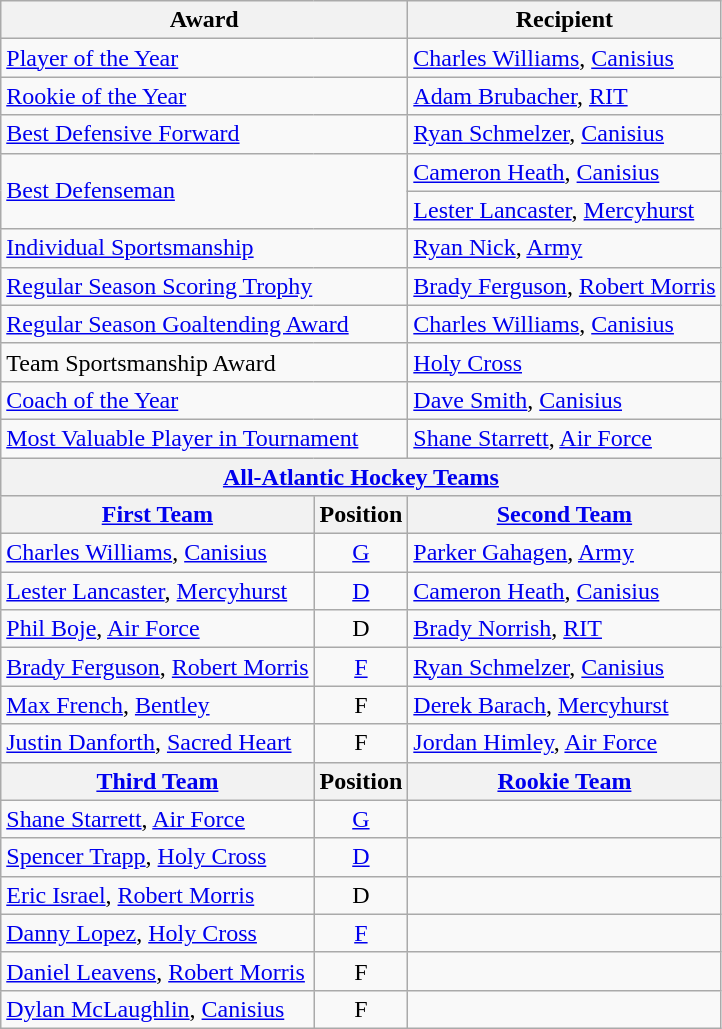<table class="wikitable">
<tr>
<th colspan=2>Award</th>
<th>Recipient</th>
</tr>
<tr>
<td colspan=2><a href='#'>Player of the Year</a></td>
<td><a href='#'>Charles Williams</a>, <a href='#'>Canisius</a></td>
</tr>
<tr>
<td colspan=2><a href='#'>Rookie of the Year</a></td>
<td><a href='#'>Adam Brubacher</a>, <a href='#'>RIT</a></td>
</tr>
<tr>
<td colspan=2><a href='#'>Best Defensive Forward</a></td>
<td><a href='#'>Ryan Schmelzer</a>, <a href='#'>Canisius</a></td>
</tr>
<tr>
<td colspan=2, rowspan=2><a href='#'>Best Defenseman</a></td>
<td><a href='#'>Cameron Heath</a>, <a href='#'>Canisius</a></td>
</tr>
<tr>
<td><a href='#'>Lester Lancaster</a>, <a href='#'>Mercyhurst</a></td>
</tr>
<tr>
<td colspan=2><a href='#'>Individual Sportsmanship</a></td>
<td><a href='#'>Ryan Nick</a>, <a href='#'>Army</a></td>
</tr>
<tr>
<td colspan=2><a href='#'>Regular Season Scoring Trophy</a></td>
<td><a href='#'>Brady Ferguson</a>, <a href='#'>Robert Morris</a></td>
</tr>
<tr>
<td colspan=2><a href='#'>Regular Season Goaltending Award</a></td>
<td><a href='#'>Charles Williams</a>, <a href='#'>Canisius</a></td>
</tr>
<tr>
<td colspan=2>Team Sportsmanship Award</td>
<td><a href='#'>Holy Cross</a></td>
</tr>
<tr>
<td colspan=2><a href='#'>Coach of the Year</a></td>
<td><a href='#'>Dave Smith</a>, <a href='#'>Canisius</a></td>
</tr>
<tr>
<td colspan=2><a href='#'>Most Valuable Player in Tournament</a></td>
<td><a href='#'>Shane Starrett</a>, <a href='#'>Air Force</a></td>
</tr>
<tr>
<th colspan=3><a href='#'>All-Atlantic Hockey Teams</a></th>
</tr>
<tr>
<th><a href='#'>First Team</a></th>
<th>Position</th>
<th><a href='#'>Second Team</a></th>
</tr>
<tr>
<td><a href='#'>Charles Williams</a>, <a href='#'>Canisius</a></td>
<td align=center><a href='#'>G</a></td>
<td><a href='#'>Parker Gahagen</a>, <a href='#'>Army</a></td>
</tr>
<tr>
<td><a href='#'>Lester Lancaster</a>, <a href='#'>Mercyhurst</a></td>
<td align=center><a href='#'>D</a></td>
<td><a href='#'>Cameron Heath</a>, <a href='#'>Canisius</a></td>
</tr>
<tr>
<td><a href='#'>Phil Boje</a>, <a href='#'>Air Force</a></td>
<td align=center>D</td>
<td><a href='#'>Brady Norrish</a>, <a href='#'>RIT</a></td>
</tr>
<tr>
<td><a href='#'>Brady Ferguson</a>, <a href='#'>Robert Morris</a></td>
<td align=center><a href='#'>F</a></td>
<td><a href='#'>Ryan Schmelzer</a>, <a href='#'>Canisius</a></td>
</tr>
<tr>
<td><a href='#'>Max French</a>, <a href='#'>Bentley</a></td>
<td align=center>F</td>
<td><a href='#'>Derek Barach</a>, <a href='#'>Mercyhurst</a></td>
</tr>
<tr>
<td><a href='#'>Justin Danforth</a>, <a href='#'>Sacred Heart</a></td>
<td align=center>F</td>
<td><a href='#'>Jordan Himley</a>, <a href='#'>Air Force</a></td>
</tr>
<tr>
<th><a href='#'>Third Team</a></th>
<th>Position</th>
<th><a href='#'>Rookie Team</a></th>
</tr>
<tr>
<td><a href='#'>Shane Starrett</a>, <a href='#'>Air Force</a></td>
<td align=center><a href='#'>G</a></td>
<td></td>
</tr>
<tr>
<td><a href='#'>Spencer Trapp</a>, <a href='#'>Holy Cross</a></td>
<td align=center><a href='#'>D</a></td>
<td></td>
</tr>
<tr>
<td><a href='#'>Eric Israel</a>, <a href='#'>Robert Morris</a></td>
<td align=center>D</td>
<td></td>
</tr>
<tr>
<td><a href='#'>Danny Lopez</a>, <a href='#'>Holy Cross</a></td>
<td align=center><a href='#'>F</a></td>
<td></td>
</tr>
<tr>
<td><a href='#'>Daniel Leavens</a>, <a href='#'>Robert Morris</a></td>
<td align=center>F</td>
<td></td>
</tr>
<tr>
<td><a href='#'>Dylan McLaughlin</a>, <a href='#'>Canisius</a></td>
<td align=center>F</td>
<td></td>
</tr>
</table>
